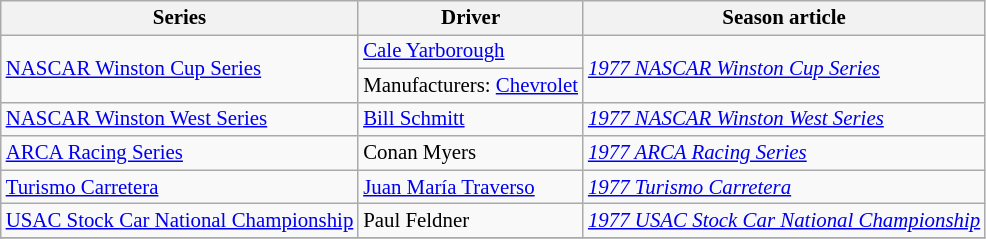<table class="wikitable" style="font-size: 87%;">
<tr>
<th>Series</th>
<th>Driver</th>
<th>Season article</th>
</tr>
<tr>
<td rowspan=2><a href='#'>NASCAR Winston Cup Series</a></td>
<td> <a href='#'>Cale Yarborough</a></td>
<td rowspan=2><em><a href='#'>1977 NASCAR Winston Cup Series</a></em></td>
</tr>
<tr>
<td>Manufacturers:  <a href='#'>Chevrolet</a></td>
</tr>
<tr>
<td><a href='#'>NASCAR Winston West Series</a></td>
<td> <a href='#'>Bill Schmitt</a></td>
<td><em><a href='#'>1977 NASCAR Winston West Series</a></em></td>
</tr>
<tr>
<td><a href='#'>ARCA Racing Series</a></td>
<td> Conan Myers</td>
<td><em><a href='#'>1977 ARCA Racing Series</a></em></td>
</tr>
<tr>
<td><a href='#'>Turismo Carretera</a></td>
<td> <a href='#'>Juan María Traverso</a></td>
<td><em><a href='#'>1977 Turismo Carretera</a></em></td>
</tr>
<tr>
<td><a href='#'>USAC Stock Car National Championship</a></td>
<td> Paul Feldner</td>
<td><em><a href='#'>1977 USAC Stock Car National Championship</a></em></td>
</tr>
<tr>
</tr>
</table>
